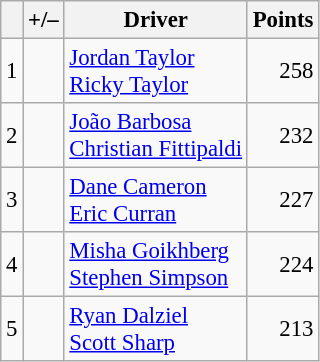<table class="wikitable" style="font-size: 95%;">
<tr>
<th scope="col"></th>
<th scope="col">+/–</th>
<th scope="col">Driver</th>
<th scope="col">Points</th>
</tr>
<tr>
<td align=center>1</td>
<td align="left"></td>
<td> <a href='#'>Jordan Taylor</a><br> <a href='#'>Ricky Taylor</a></td>
<td align=right>258</td>
</tr>
<tr>
<td align=center>2</td>
<td align="left"></td>
<td> <a href='#'>João Barbosa</a><br> <a href='#'>Christian Fittipaldi</a></td>
<td align=right>232</td>
</tr>
<tr>
<td align=center>3</td>
<td align="left"></td>
<td> <a href='#'>Dane Cameron</a><br> <a href='#'>Eric Curran</a></td>
<td align=right>227</td>
</tr>
<tr>
<td align=center>4</td>
<td align="left"></td>
<td> <a href='#'>Misha Goikhberg</a><br> <a href='#'>Stephen Simpson</a></td>
<td align=right>224</td>
</tr>
<tr>
<td align=center>5</td>
<td align="left"></td>
<td> <a href='#'>Ryan Dalziel</a><br> <a href='#'>Scott Sharp</a></td>
<td align=right>213</td>
</tr>
</table>
